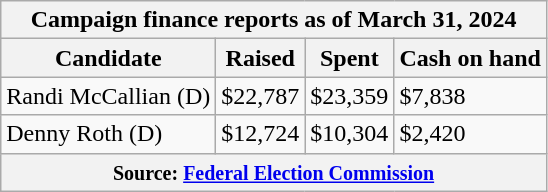<table class="wikitable sortable">
<tr>
<th colspan=4>Campaign finance reports as of March 31, 2024</th>
</tr>
<tr style="text-align:center;">
<th>Candidate</th>
<th>Raised</th>
<th>Spent</th>
<th>Cash on hand</th>
</tr>
<tr>
<td>Randi McCallian (D)</td>
<td>$22,787</td>
<td>$23,359</td>
<td>$7,838</td>
</tr>
<tr>
<td>Denny Roth (D)</td>
<td>$12,724</td>
<td>$10,304</td>
<td>$2,420</td>
</tr>
<tr>
<th colspan="4"><small>Source: <a href='#'>Federal Election Commission</a></small></th>
</tr>
</table>
